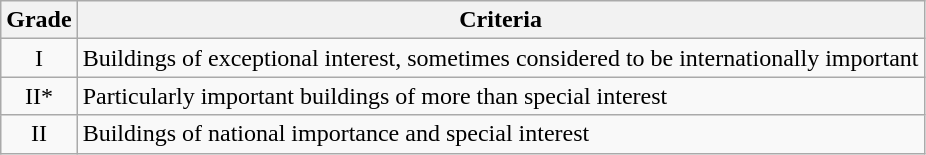<table class="wikitable">
<tr>
<th>Grade</th>
<th>Criteria</th>
</tr>
<tr>
<td align="center" >I</td>
<td>Buildings of exceptional interest, sometimes considered to be internationally important</td>
</tr>
<tr>
<td align="center" >II*</td>
<td>Particularly important buildings of more than special interest</td>
</tr>
<tr>
<td align="center" >II</td>
<td>Buildings of national importance and special interest</td>
</tr>
</table>
